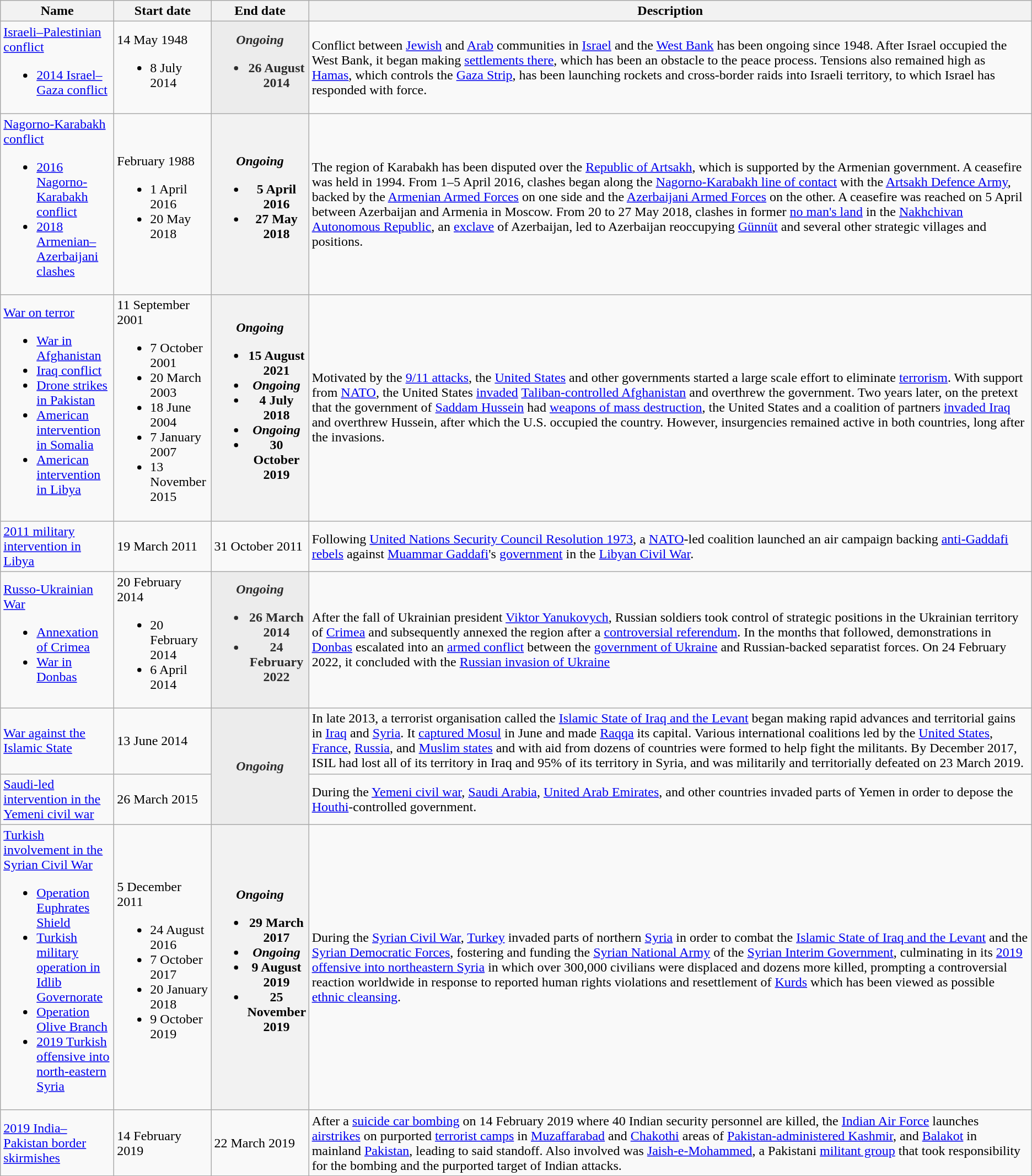<table class="wikitable sortable mw-collapsible">
<tr>
<th style="width:130px;">Name</th>
<th style="width:110px;">Start date</th>
<th style="width:110px;">End date</th>
<th>Description</th>
</tr>
<tr>
<td><a href='#'>Israeli–Palestinian conflict</a><br><ul><li><a href='#'>2014 Israel–Gaza conflict</a></li></ul></td>
<td>14 May 1948<br><ul><li>8 July 2014</li></ul></td>
<th style="background: #ececec; color: #2C2C2C;"><em>Ongoing</em><br><ul><li>26 August 2014</li></ul></th>
<td>Conflict between <a href='#'>Jewish</a> and <a href='#'>Arab</a> communities in <a href='#'>Israel</a> and the <a href='#'>West Bank</a> has been ongoing since 1948. After Israel occupied the West Bank, it began making <a href='#'>settlements there</a>, which has been an obstacle to the peace process. Tensions also remained high as <a href='#'>Hamas</a>, which controls the <a href='#'>Gaza Strip</a>, has been launching rockets and cross-border raids into Israeli territory, to which Israel has responded with force.</td>
</tr>
<tr>
<td><a href='#'>Nagorno-Karabakh conflict</a><br><ul><li><a href='#'>2016 Nagorno-Karabakh conflict</a></li><li><a href='#'>2018 Armenian–Azerbaijani clashes</a></li></ul></td>
<td>February 1988<br><ul><li>1 April 2016</li><li>20 May 2018</li></ul></td>
<th><em>Ongoing</em><br><ul><li>5 April 2016</li><li>27 May 2018</li></ul></th>
<td>The region of Karabakh has been disputed over the <a href='#'>Republic of Artsakh</a>, which is supported by the Armenian government. A ceasefire was held in 1994. From 1–5 April 2016, clashes began along the <a href='#'>Nagorno-Karabakh line of contact</a> with the <a href='#'>Artsakh Defence Army</a>, backed by the <a href='#'>Armenian Armed Forces</a> on one side and the <a href='#'>Azerbaijani Armed Forces</a> on the other. A ceasefire was reached on 5 April between Azerbaijan and Armenia in Moscow. From 20 to 27 May 2018, clashes in former <a href='#'>no man's land</a> in the <a href='#'>Nakhchivan Autonomous Republic</a>, an <a href='#'>exclave</a> of Azerbaijan, led to Azerbaijan reoccupying <a href='#'>Günnüt</a> and several other strategic villages and positions.</td>
</tr>
<tr>
<td><a href='#'>War on terror</a><br><ul><li><a href='#'>War in Afghanistan</a></li><li><a href='#'>Iraq conflict</a></li><li><a href='#'>Drone strikes in Pakistan</a></li><li><a href='#'>American intervention in Somalia</a></li><li><a href='#'>American intervention in Libya</a></li></ul></td>
<td>11 September 2001<br><ul><li>7 October 2001</li><li>20 March 2003</li><li>18 June 2004</li><li>7 January 2007</li><li>13 November 2015</li></ul></td>
<th><em>Ongoing</em><br><ul><li>15 August 2021</li><li><em>Ongoing</em></li><li>4 July 2018</li><li><em>Ongoing</em></li><li>30 October 2019</li></ul></th>
<td>Motivated by the <a href='#'>9/11 attacks</a>, the <a href='#'>United States</a> and other governments started a large scale effort to eliminate <a href='#'>terrorism</a>. With support from <a href='#'>NATO</a>, the United States <a href='#'>invaded</a> <a href='#'>Taliban-controlled Afghanistan</a> and overthrew the government. Two years later, on the pretext that the government of <a href='#'>Saddam Hussein</a> had <a href='#'>weapons of mass destruction</a>, the United States and a coalition of partners <a href='#'>invaded Iraq</a> and overthrew Hussein, after which the U.S. occupied the country. However, insurgencies remained active in both countries, long after the invasions.</td>
</tr>
<tr>
<td><a href='#'>2011 military intervention in Libya</a></td>
<td>19 March 2011</td>
<td>31 October 2011</td>
<td>Following <a href='#'>United Nations Security Council Resolution 1973</a>, a <a href='#'>NATO</a>-led coalition launched an air campaign backing <a href='#'>anti-Gaddafi rebels</a> against <a href='#'>Muammar Gaddafi</a>'s <a href='#'>government</a> in the <a href='#'>Libyan Civil War</a>.</td>
</tr>
<tr>
<td><a href='#'>Russo-Ukrainian War</a><br><ul><li><a href='#'>Annexation of Crimea</a></li><li><a href='#'>War in Donbas</a></li></ul></td>
<td>20 February 2014<br><ul><li>20 February 2014</li><li>6 April 2014</li></ul></td>
<th style="background: #ececec; color: #2C2C2C;"><em>Ongoing</em><br><ul><li>26 March 2014</li><li>24 February 2022</li></ul></th>
<td>After the fall of Ukrainian president <a href='#'>Viktor Yanukovych</a>, Russian soldiers took control of strategic positions in the Ukrainian territory of <a href='#'>Crimea</a> and subsequently annexed the region after a <a href='#'>controversial referendum</a>. In the months that followed, demonstrations in <a href='#'>Donbas</a> escalated into an <a href='#'>armed conflict</a> between the <a href='#'>government of Ukraine</a> and Russian-backed separatist forces. On 24 February 2022, it concluded with the <a href='#'>Russian invasion of Ukraine</a></td>
</tr>
<tr>
<td><a href='#'>War against the Islamic State</a></td>
<td>13 June 2014</td>
<th rowspan="2" style="background: #ececec; color: #2C2C2C;"><em>Ongoing</em></th>
<td>In late 2013, a terrorist organisation called the <a href='#'>Islamic State of Iraq and the Levant</a> began making rapid advances and territorial gains in <a href='#'>Iraq</a> and <a href='#'>Syria</a>. It <a href='#'>captured Mosul</a> in June and made <a href='#'>Raqqa</a> its capital. Various international coalitions led by the <a href='#'>United States</a>, <a href='#'>France</a>, <a href='#'>Russia</a>, and <a href='#'>Muslim states</a> and with aid from dozens of countries were formed to help fight the militants. By December 2017, ISIL had lost all of its territory in Iraq and 95% of its territory in Syria, and was militarily and territorially defeated on 23 March 2019.</td>
</tr>
<tr>
<td><a href='#'>Saudi-led intervention in the Yemeni civil war</a></td>
<td>26 March 2015</td>
<td>During the <a href='#'>Yemeni civil war</a>, <a href='#'>Saudi Arabia</a>, <a href='#'>United Arab Emirates</a>, and other countries invaded parts of Yemen in order to depose the <a href='#'>Houthi</a>-controlled government.</td>
</tr>
<tr>
<td><a href='#'>Turkish involvement in the Syrian Civil War</a><br><ul><li><a href='#'>Operation Euphrates Shield</a></li><li><a href='#'>Turkish military operation in Idlib Governorate</a></li><li><a href='#'>Operation Olive Branch</a></li><li><a href='#'>2019 Turkish offensive into north-eastern Syria</a></li></ul></td>
<td>5 December 2011<br><ul><li>24 August 2016</li><li>7 October 2017</li><li>20 January 2018</li><li>9 October 2019</li></ul></td>
<th><em>Ongoing</em><br><ul><li>29 March 2017</li><li><em>Ongoing</em></li><li>9 August 2019</li><li>25 November 2019</li></ul></th>
<td>During the <a href='#'>Syrian Civil War</a>, <a href='#'>Turkey</a> invaded parts of northern <a href='#'>Syria</a> in order to combat the <a href='#'>Islamic State of Iraq and the Levant</a> and the <a href='#'>Syrian Democratic Forces</a>, fostering and funding the <a href='#'>Syrian National Army</a> of the <a href='#'>Syrian Interim Government</a>, culminating in its <a href='#'>2019 offensive into northeastern Syria</a> in which over 300,000 civilians were displaced and dozens more killed, prompting a controversial reaction worldwide in response to reported human rights violations and resettlement of <a href='#'>Kurds</a> which has been viewed as possible <a href='#'>ethnic cleansing</a>.</td>
</tr>
<tr>
<td><a href='#'>2019 India–Pakistan border skirmishes</a></td>
<td>14 February 2019</td>
<td>22 March 2019</td>
<td>After a <a href='#'>suicide car bombing</a> on 14 February 2019 where 40 Indian security personnel are killed, the <a href='#'>Indian Air Force</a> launches <a href='#'>airstrikes</a> on purported <a href='#'>terrorist camps</a> in <a href='#'>Muzaffarabad</a> and <a href='#'>Chakothi</a> areas of <a href='#'>Pakistan-administered Kashmir</a>, and <a href='#'>Balakot</a> in mainland <a href='#'>Pakistan</a>, leading to said standoff. Also involved was <a href='#'>Jaish-e-Mohammed</a>, a Pakistani <a href='#'>militant group</a> that took responsibility for the bombing and the purported target of Indian attacks.</td>
</tr>
</table>
